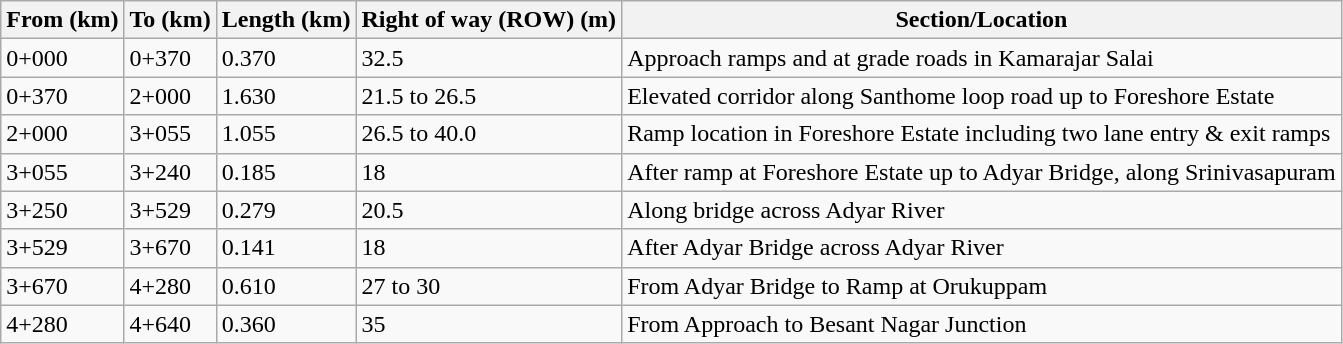<table class="wikitable">
<tr>
<th>From (km)</th>
<th>To (km)</th>
<th>Length (km)</th>
<th>Right of way (ROW) (m)</th>
<th>Section/Location</th>
</tr>
<tr>
<td>0+000</td>
<td>0+370</td>
<td>0.370</td>
<td>32.5</td>
<td>Approach ramps and at grade roads in Kamarajar Salai</td>
</tr>
<tr>
<td>0+370</td>
<td>2+000</td>
<td>1.630</td>
<td>21.5 to 26.5</td>
<td>Elevated corridor along Santhome loop road up to Foreshore Estate</td>
</tr>
<tr>
<td>2+000</td>
<td>3+055</td>
<td>1.055</td>
<td>26.5 to 40.0</td>
<td>Ramp location in Foreshore Estate including two lane entry & exit ramps</td>
</tr>
<tr>
<td>3+055</td>
<td>3+240</td>
<td>0.185</td>
<td>18</td>
<td>After ramp at Foreshore Estate up to Adyar Bridge, along Srinivasapuram</td>
</tr>
<tr>
<td>3+250</td>
<td>3+529</td>
<td>0.279</td>
<td>20.5</td>
<td>Along bridge across Adyar River</td>
</tr>
<tr>
<td>3+529</td>
<td>3+670</td>
<td>0.141</td>
<td>18</td>
<td>After Adyar Bridge across Adyar River</td>
</tr>
<tr>
<td>3+670</td>
<td>4+280</td>
<td>0.610</td>
<td>27 to 30</td>
<td>From Adyar Bridge to Ramp at Orukuppam</td>
</tr>
<tr>
<td>4+280</td>
<td>4+640</td>
<td>0.360</td>
<td>35</td>
<td>From Approach to Besant Nagar Junction</td>
</tr>
</table>
